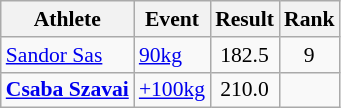<table class=wikitable style="font-size:90%">
<tr>
<th>Athlete</th>
<th>Event</th>
<th>Result</th>
<th>Rank</th>
</tr>
<tr>
<td><a href='#'>Sandor Sas</a></td>
<td><a href='#'>90kg</a></td>
<td style="text-align:center;">182.5</td>
<td style="text-align:center;">9</td>
</tr>
<tr>
<td><strong><a href='#'>Csaba Szavai</a></strong></td>
<td><a href='#'>+100kg</a></td>
<td style="text-align:center;">210.0</td>
<td style="text-align:center;"></td>
</tr>
</table>
